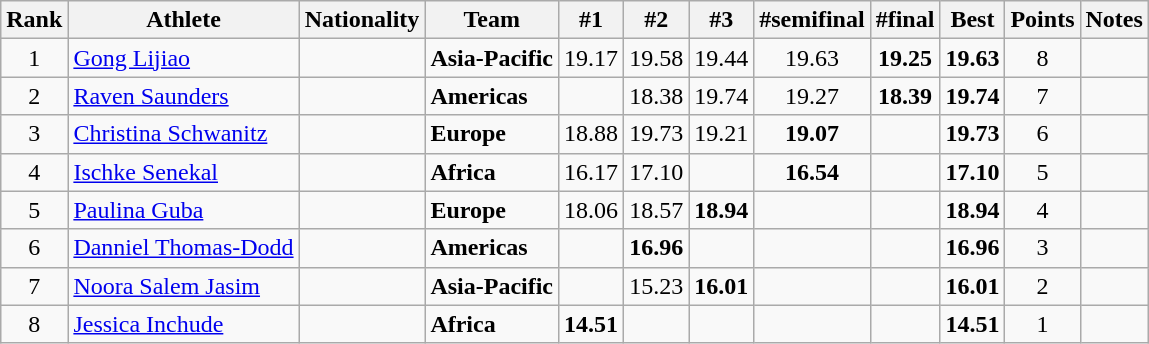<table class="wikitable sortable" style="text-align:center">
<tr>
<th>Rank</th>
<th>Athlete</th>
<th>Nationality</th>
<th>Team</th>
<th>#1</th>
<th>#2</th>
<th>#3</th>
<th>#semifinal</th>
<th>#final</th>
<th>Best</th>
<th>Points</th>
<th>Notes</th>
</tr>
<tr>
<td>1</td>
<td align="left"><a href='#'>Gong Lijiao</a></td>
<td align=left></td>
<td align=left><strong>Asia-Pacific</strong></td>
<td>19.17</td>
<td>19.58</td>
<td>19.44</td>
<td>19.63</td>
<td><strong>19.25</strong></td>
<td><strong>19.63</strong></td>
<td>8</td>
<td></td>
</tr>
<tr>
<td>2</td>
<td align="left"><a href='#'>Raven Saunders</a></td>
<td align=left></td>
<td align=left><strong>Americas</strong></td>
<td></td>
<td>18.38</td>
<td>19.74</td>
<td>19.27</td>
<td><strong>18.39</strong></td>
<td><strong>19.74</strong></td>
<td>7</td>
<td></td>
</tr>
<tr>
<td>3</td>
<td align="left"><a href='#'>Christina Schwanitz</a></td>
<td align=left></td>
<td align=left><strong>Europe</strong></td>
<td>18.88</td>
<td>19.73</td>
<td>19.21</td>
<td><strong>19.07</strong></td>
<td></td>
<td><strong>19.73</strong></td>
<td>6</td>
<td></td>
</tr>
<tr>
<td>4</td>
<td align="left"><a href='#'>Ischke Senekal</a></td>
<td align=left></td>
<td align=left><strong>Africa</strong></td>
<td>16.17</td>
<td>17.10</td>
<td></td>
<td><strong>16.54</strong></td>
<td></td>
<td><strong>17.10</strong></td>
<td>5</td>
<td></td>
</tr>
<tr>
<td>5</td>
<td align="left"><a href='#'>Paulina Guba</a></td>
<td align=left></td>
<td align=left><strong>Europe</strong></td>
<td>18.06</td>
<td>18.57</td>
<td><strong>18.94</strong></td>
<td></td>
<td></td>
<td><strong>18.94</strong></td>
<td>4</td>
<td></td>
</tr>
<tr>
<td>6</td>
<td align="left"><a href='#'>Danniel Thomas-Dodd</a></td>
<td align=left></td>
<td align=left><strong>Americas</strong></td>
<td></td>
<td><strong>16.96</strong></td>
<td></td>
<td></td>
<td></td>
<td><strong>16.96</strong></td>
<td>3</td>
<td></td>
</tr>
<tr>
<td>7</td>
<td align="left"><a href='#'>Noora Salem Jasim</a></td>
<td align=left></td>
<td align=left><strong>Asia-Pacific</strong></td>
<td></td>
<td>15.23</td>
<td><strong>16.01</strong></td>
<td></td>
<td></td>
<td><strong>16.01</strong></td>
<td>2</td>
<td></td>
</tr>
<tr>
<td>8</td>
<td align="left"><a href='#'>Jessica Inchude</a></td>
<td align=left></td>
<td align=left><strong>Africa</strong></td>
<td><strong>14.51</strong></td>
<td></td>
<td></td>
<td></td>
<td></td>
<td><strong>14.51</strong></td>
<td>1</td>
<td></td>
</tr>
</table>
